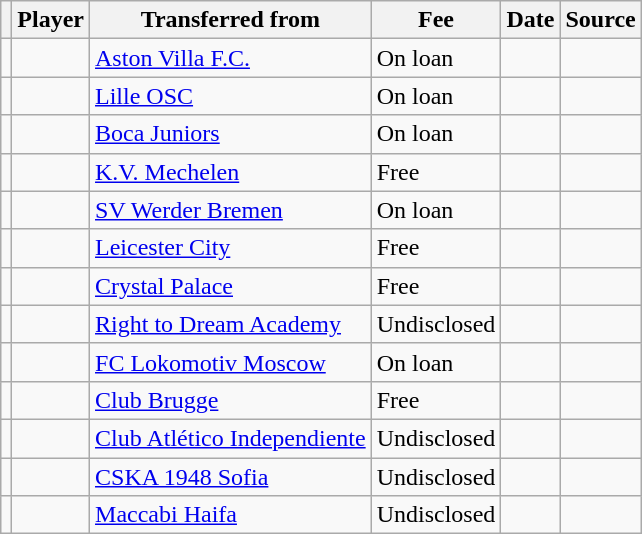<table class="wikitable plainrowheaders sortable">
<tr>
<th></th>
<th scope="col">Player</th>
<th>Transferred from</th>
<th style="width: 65px;">Fee</th>
<th scope="col">Date</th>
<th scope="col">Source</th>
</tr>
<tr>
<td align="center"></td>
<td></td>
<td> <a href='#'>Aston Villa F.C.</a></td>
<td>On loan</td>
<td></td>
<td></td>
</tr>
<tr>
<td align="center"></td>
<td></td>
<td> <a href='#'>Lille OSC</a></td>
<td>On loan</td>
<td></td>
<td></td>
</tr>
<tr>
<td align="center"></td>
<td></td>
<td> <a href='#'>Boca Juniors</a></td>
<td>On loan</td>
<td></td>
<td></td>
</tr>
<tr>
<td align="center"></td>
<td></td>
<td> <a href='#'>K.V. Mechelen</a></td>
<td>Free</td>
<td></td>
<td></td>
</tr>
<tr>
<td align="center"></td>
<td></td>
<td> <a href='#'>SV Werder Bremen</a></td>
<td>On loan</td>
<td></td>
<td></td>
</tr>
<tr>
<td align="center"></td>
<td></td>
<td> <a href='#'>Leicester City</a></td>
<td>Free</td>
<td></td>
<td></td>
</tr>
<tr>
<td align="center"></td>
<td></td>
<td> <a href='#'>Crystal Palace</a></td>
<td>Free</td>
<td></td>
<td></td>
</tr>
<tr>
<td align="center"></td>
<td></td>
<td> <a href='#'>Right to Dream Academy</a></td>
<td>Undisclosed</td>
<td></td>
<td></td>
</tr>
<tr>
<td align="center"></td>
<td></td>
<td> <a href='#'>FC Lokomotiv Moscow</a></td>
<td>On loan</td>
<td></td>
<td></td>
</tr>
<tr>
<td align="center"></td>
<td></td>
<td> <a href='#'>Club Brugge</a></td>
<td>Free</td>
<td></td>
<td></td>
</tr>
<tr>
<td align="center"></td>
<td></td>
<td> <a href='#'>Club Atlético Independiente</a></td>
<td>Undisclosed</td>
<td></td>
<td></td>
</tr>
<tr>
<td align="center"></td>
<td></td>
<td> <a href='#'>CSKA 1948 Sofia</a></td>
<td>Undisclosed</td>
<td></td>
<td></td>
</tr>
<tr>
<td align="center"></td>
<td></td>
<td> <a href='#'>Maccabi Haifa</a></td>
<td>Undisclosed</td>
<td></td>
<td></td>
</tr>
</table>
